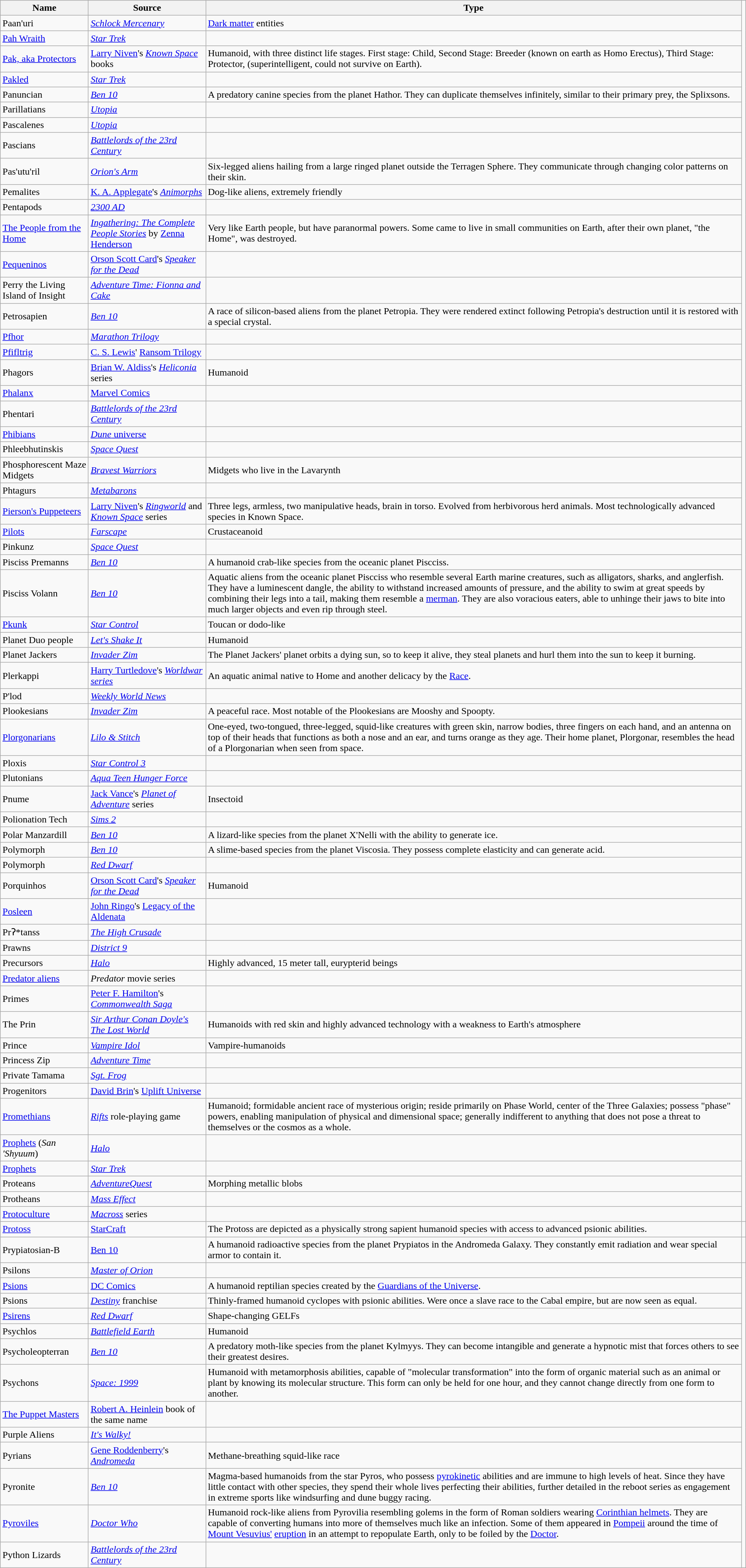<table class="wikitable sortable">
<tr>
<th>Name</th>
<th>Source</th>
<th>Type</th>
</tr>
<tr>
<td>Paan'uri</td>
<td><em><a href='#'>Schlock Mercenary</a></em></td>
<td><a href='#'>Dark matter</a> entities</td>
</tr>
<tr>
<td><a href='#'>Pah Wraith</a></td>
<td><em><a href='#'>Star Trek</a></em></td>
<td></td>
</tr>
<tr>
<td><a href='#'>Pak, aka Protectors</a></td>
<td><a href='#'>Larry Niven</a>'s <em><a href='#'>Known Space</a></em> books</td>
<td>Humanoid, with three distinct life stages. First stage: Child, Second Stage: Breeder (known on earth as Homo Erectus), Third Stage: Protector, (superintelligent, could not survive on Earth).</td>
</tr>
<tr>
<td><a href='#'>Pakled</a></td>
<td><em><a href='#'>Star Trek</a></em></td>
<td></td>
</tr>
<tr>
<td>Panuncian</td>
<td><em><a href='#'>Ben 10</a></em></td>
<td>A predatory canine species from the planet Hathor. They can duplicate themselves infinitely, similar to their primary prey, the Splixsons.</td>
</tr>
<tr>
<td>Parillatians</td>
<td><em><a href='#'>Utopia</a></em></td>
<td></td>
</tr>
<tr>
<td>Pascalenes</td>
<td><em><a href='#'>Utopia</a></em></td>
<td></td>
</tr>
<tr>
<td>Pascians</td>
<td><em><a href='#'>Battlelords of the 23rd Century</a></em></td>
<td></td>
</tr>
<tr>
<td>Pas'utu'ril</td>
<td><em><a href='#'>Orion's Arm</a></em></td>
<td>Six-legged aliens hailing from a large ringed planet outside the Terragen Sphere. They communicate through changing color patterns on their skin.</td>
</tr>
<tr>
<td>Pemalites</td>
<td><a href='#'>K. A. Applegate</a>'s <em><a href='#'>Animorphs</a></em></td>
<td>Dog-like aliens, extremely friendly</td>
</tr>
<tr>
<td>Pentapods</td>
<td><em><a href='#'>2300 AD</a></em></td>
<td></td>
</tr>
<tr>
<td><a href='#'>The People from the Home</a></td>
<td><em><a href='#'>Ingathering: The Complete People Stories</a></em> by <a href='#'>Zenna Henderson</a></td>
<td>Very like Earth people, but have paranormal powers. Some came to live in small communities on Earth, after their own planet, "the Home", was destroyed.</td>
</tr>
<tr>
<td><a href='#'>Pequeninos</a></td>
<td><a href='#'>Orson Scott Card</a>'s <em><a href='#'>Speaker for the Dead</a></em></td>
<td></td>
</tr>
<tr>
<td>Perry the Living Island of Insight</td>
<td><em><a href='#'>Adventure Time: Fionna and Cake</a></em></td>
<td></td>
</tr>
<tr>
<td>Petrosapien</td>
<td><em><a href='#'>Ben 10</a></em></td>
<td>A race of silicon-based aliens from the planet Petropia. They were rendered extinct following Petropia's destruction until it is restored with a special crystal.</td>
</tr>
<tr>
<td><a href='#'>Pfhor</a></td>
<td><em><a href='#'>Marathon Trilogy</a></em></td>
<td></td>
</tr>
<tr>
<td><a href='#'>Pfifltrig</a></td>
<td><a href='#'>C. S. Lewis</a>' <a href='#'>Ransom Trilogy</a></td>
<td></td>
</tr>
<tr>
<td>Phagors</td>
<td><a href='#'>Brian W. Aldiss</a>'s <em><a href='#'>Heliconia</a></em> series</td>
<td>Humanoid</td>
</tr>
<tr>
<td><a href='#'>Phalanx</a></td>
<td><a href='#'>Marvel Comics</a></td>
<td></td>
</tr>
<tr>
<td>Phentari</td>
<td><em><a href='#'>Battlelords of the 23rd Century</a></em></td>
<td></td>
</tr>
<tr>
<td><a href='#'>Phibians</a></td>
<td><a href='#'><em>Dune</em> universe</a></td>
<td></td>
</tr>
<tr>
<td>Phleebhutinskis</td>
<td><em><a href='#'>Space Quest</a></em></td>
<td></td>
</tr>
<tr>
<td>Phosphorescent Maze Midgets</td>
<td><em><a href='#'>Bravest Warriors</a></em></td>
<td>Midgets who live in the Lavarynth</td>
</tr>
<tr>
<td>Phtagurs</td>
<td><em><a href='#'>Metabarons</a></em></td>
<td></td>
</tr>
<tr>
<td><a href='#'>Pierson's Puppeteers</a></td>
<td><a href='#'>Larry Niven</a>'s <em><a href='#'>Ringworld</a></em> and <em><a href='#'>Known Space</a></em> series</td>
<td>Three legs, armless, two manipulative heads, brain in torso. Evolved from herbivorous herd animals. Most technologically advanced species in Known Space.</td>
</tr>
<tr>
<td><a href='#'>Pilots</a></td>
<td><em><a href='#'>Farscape</a></em></td>
<td>Crustaceanoid</td>
</tr>
<tr>
<td>Pinkunz</td>
<td><em><a href='#'>Space Quest</a></em></td>
<td></td>
</tr>
<tr>
<td>Pisciss Premanns</td>
<td><em><a href='#'>Ben 10</a></em></td>
<td>A humanoid crab-like species from the oceanic planet Piscciss.</td>
</tr>
<tr>
<td>Pisciss Volann</td>
<td><em><a href='#'>Ben 10</a></em></td>
<td>Aquatic aliens from the oceanic planet Piscciss who resemble several Earth marine creatures, such as alligators, sharks, and anglerfish. They have a luminescent dangle, the ability to withstand increased amounts of pressure, and the ability to swim at great speeds by combining their legs into a tail, making them resemble a <a href='#'>merman</a>. They are also voracious eaters, able to unhinge their jaws to bite into much larger objects and even rip through steel.</td>
</tr>
<tr>
<td><a href='#'>Pkunk</a></td>
<td><em><a href='#'>Star Control</a></em></td>
<td>Toucan or dodo-like</td>
</tr>
<tr>
<td>Planet Duo people</td>
<td><em><a href='#'>Let's Shake It</a></em></td>
<td>Humanoid</td>
</tr>
<tr>
<td>Planet Jackers</td>
<td><em><a href='#'>Invader Zim</a></em></td>
<td>The Planet Jackers' planet orbits a dying sun, so to keep it alive, they steal planets and hurl them into the sun to keep it burning.</td>
</tr>
<tr>
<td>Plerkappi</td>
<td><a href='#'>Harry Turtledove</a>'s <em><a href='#'>Worldwar series</a></em></td>
<td>An aquatic animal native to Home and another delicacy by the <a href='#'>Race</a>.</td>
</tr>
<tr>
<td>P'lod</td>
<td><em><a href='#'>Weekly World News</a></em></td>
<td></td>
</tr>
<tr>
<td>Plookesians</td>
<td><em><a href='#'>Invader Zim</a></em></td>
<td>A peaceful race. Most notable of the Plookesians are Mooshy and Spoopty.</td>
</tr>
<tr>
<td><a href='#'>Plorgonarians</a></td>
<td><em><a href='#'>Lilo & Stitch</a></em></td>
<td>One-eyed, two-tongued, three-legged, squid-like creatures with green skin, narrow bodies, three fingers on each hand, and an antenna on top of their heads that functions as both a nose and an ear, and turns orange as they age. Their home planet, Plorgonar, resembles the head of a Plorgonarian when seen from space.</td>
</tr>
<tr>
<td>Ploxis</td>
<td><em><a href='#'>Star Control 3</a></em></td>
<td></td>
</tr>
<tr>
<td>Plutonians</td>
<td><em><a href='#'>Aqua Teen Hunger Force</a></em></td>
<td></td>
</tr>
<tr>
<td>Pnume</td>
<td><a href='#'>Jack Vance</a>'s <em><a href='#'>Planet of Adventure</a></em> series</td>
<td>Insectoid</td>
</tr>
<tr>
<td>Polionation Tech</td>
<td><em><a href='#'>Sims 2</a></em></td>
<td></td>
</tr>
<tr>
<td>Polar Manzardill</td>
<td><em><a href='#'>Ben 10</a></em></td>
<td>A lizard-like species from the planet X'Nelli with the ability to generate ice.</td>
</tr>
<tr>
<td>Polymorph</td>
<td><em><a href='#'>Ben 10</a></em></td>
<td>A slime-based species from the planet Viscosia. They possess complete elasticity and can generate acid.</td>
</tr>
<tr>
<td>Polymorph</td>
<td><em><a href='#'>Red Dwarf</a></em></td>
<td></td>
</tr>
<tr>
<td>Porquinhos</td>
<td><a href='#'>Orson Scott Card</a>'s <em><a href='#'>Speaker for the Dead</a></em></td>
<td>Humanoid</td>
</tr>
<tr>
<td><a href='#'>Posleen</a></td>
<td><a href='#'>John Ringo</a>'s <a href='#'>Legacy of the Aldenata</a></td>
<td></td>
</tr>
<tr>
<td>Prʔ*tanss</td>
<td><em><a href='#'>The High Crusade</a></em></td>
<td></td>
</tr>
<tr>
<td>Prawns</td>
<td><em><a href='#'>District 9</a></em></td>
<td></td>
</tr>
<tr>
<td>Precursors</td>
<td><em><a href='#'>Halo</a></em></td>
<td>Highly advanced, 15 meter tall, eurypterid beings</td>
</tr>
<tr>
<td><a href='#'>Predator aliens</a></td>
<td><em>Predator</em> movie series</td>
<td></td>
</tr>
<tr>
<td>Primes</td>
<td><a href='#'>Peter F. Hamilton</a>'s <em><a href='#'>Commonwealth Saga</a></em></td>
<td></td>
</tr>
<tr>
<td>The Prin</td>
<td><em><a href='#'>Sir Arthur Conan Doyle's The Lost World</a></em></td>
<td>Humanoids with red skin and highly advanced technology with a weakness to Earth's atmosphere</td>
</tr>
<tr>
<td>Prince</td>
<td><em><a href='#'>Vampire Idol</a></em></td>
<td>Vampire-humanoids</td>
</tr>
<tr>
<td>Princess Zip</td>
<td><em><a href='#'>Adventure Time</a></em></td>
<td></td>
</tr>
<tr>
<td>Private Tamama</td>
<td><em><a href='#'>Sgt. Frog</a></em></td>
<td></td>
</tr>
<tr>
<td>Progenitors</td>
<td><a href='#'>David Brin</a>'s <a href='#'>Uplift Universe</a></td>
<td></td>
</tr>
<tr>
<td><a href='#'>Promethians</a></td>
<td><em><a href='#'>Rifts</a></em> role-playing game</td>
<td>Humanoid; formidable ancient race of mysterious origin; reside primarily on Phase World, center of the Three Galaxies; possess "phase" powers, enabling manipulation of physical and dimensional space; generally indifferent to anything that does not pose a threat to themselves or the cosmos as a whole.</td>
</tr>
<tr>
<td><a href='#'>Prophets</a> (<em>San 'Shyuum</em>)</td>
<td><em><a href='#'>Halo</a></em></td>
<td></td>
</tr>
<tr>
<td><a href='#'>Prophets</a></td>
<td><em><a href='#'>Star Trek</a></em></td>
<td></td>
</tr>
<tr>
<td>Proteans</td>
<td><em><a href='#'>AdventureQuest</a></em></td>
<td>Morphing metallic blobs</td>
</tr>
<tr>
<td>Protheans</td>
<td><em><a href='#'>Mass Effect</a></em></td>
<td></td>
</tr>
<tr>
<td><a href='#'>Protoculture</a></td>
<td><em><a href='#'>Macross</a></em> series</td>
<td></td>
</tr>
<tr>
<td><a href='#'>Protoss</a></td>
<td><a href='#'>StarCraft</a></td>
<td>The Protoss are depicted as a physically strong sapient humanoid species with access to advanced psionic abilities.</td>
<td></td>
</tr>
<tr>
<td>Prypiatosian-B</td>
<td><a href='#'>Ben 10</a></td>
<td>A humanoid radioactive species from the planet Prypiatos in the Andromeda Galaxy. They constantly emit radiation and wear special armor to contain it.</td>
<td></td>
</tr>
<tr>
<td>Psilons</td>
<td><em><a href='#'>Master of Orion</a></em></td>
<td></td>
</tr>
<tr>
<td><a href='#'>Psions</a></td>
<td><a href='#'>DC Comics</a></td>
<td>A humanoid reptilian species created by the <a href='#'>Guardians of the Universe</a>.</td>
</tr>
<tr>
<td>Psions</td>
<td><em><a href='#'>Destiny</a></em> franchise</td>
<td>Thinly-framed humanoid cyclopes with psionic abilities. Were once a slave race to the Cabal empire, but are now seen as equal.</td>
</tr>
<tr>
<td><a href='#'>Psirens</a></td>
<td><em><a href='#'>Red Dwarf</a></em></td>
<td>Shape-changing GELFs</td>
</tr>
<tr>
<td>Psychlos</td>
<td><em><a href='#'>Battlefield Earth</a></em></td>
<td>Humanoid</td>
</tr>
<tr>
<td>Psycholeopterran</td>
<td><em><a href='#'>Ben 10</a></em></td>
<td>A predatory moth-like species from the planet Kylmyys. They can become intangible and generate a hypnotic mist that forces others to see their greatest desires.</td>
</tr>
<tr>
<td>Psychons</td>
<td><em><a href='#'>Space: 1999</a></em></td>
<td>Humanoid with metamorphosis abilities, capable of "molecular transformation" into the form of organic material such as an animal or plant by knowing its molecular structure. This form can only be held for one hour, and they cannot change directly from one form to another.</td>
</tr>
<tr>
<td><a href='#'>The Puppet Masters</a></td>
<td><a href='#'>Robert A. Heinlein</a> book of the same name</td>
<td></td>
</tr>
<tr>
<td>Purple Aliens</td>
<td><em><a href='#'>It's Walky!</a></em></td>
<td></td>
</tr>
<tr>
<td>Pyrians</td>
<td><a href='#'>Gene Roddenberry</a>'s <em><a href='#'>Andromeda</a></em></td>
<td>Methane-breathing squid-like race</td>
</tr>
<tr>
<td>Pyronite</td>
<td><em><a href='#'>Ben 10</a></em></td>
<td>Magma-based humanoids from the star Pyros, who possess <a href='#'>pyrokinetic</a> abilities and are immune to high levels of heat. Since they have little contact with other species, they spend their whole lives perfecting their abilities, further detailed in the reboot series as engagement in extreme sports like windsurfing and dune buggy racing.</td>
</tr>
<tr>
<td><a href='#'>Pyroviles</a></td>
<td><em><a href='#'>Doctor Who</a></em></td>
<td>Humanoid rock-like aliens from Pyrovilia resembling golems in the form of Roman soldiers wearing <a href='#'>Corinthian helmets</a>. They are capable of converting humans into more of themselves much like an infection. Some of them appeared in <a href='#'>Pompeii</a> around the time of <a href='#'>Mount Vesuvius'</a> <a href='#'>eruption</a> in an attempt to repopulate Earth, only to be foiled by the <a href='#'>Doctor</a>.</td>
</tr>
<tr>
<td>Python Lizards</td>
<td><em><a href='#'>Battlelords of the 23rd Century</a></em></td>
<td></td>
</tr>
</table>
